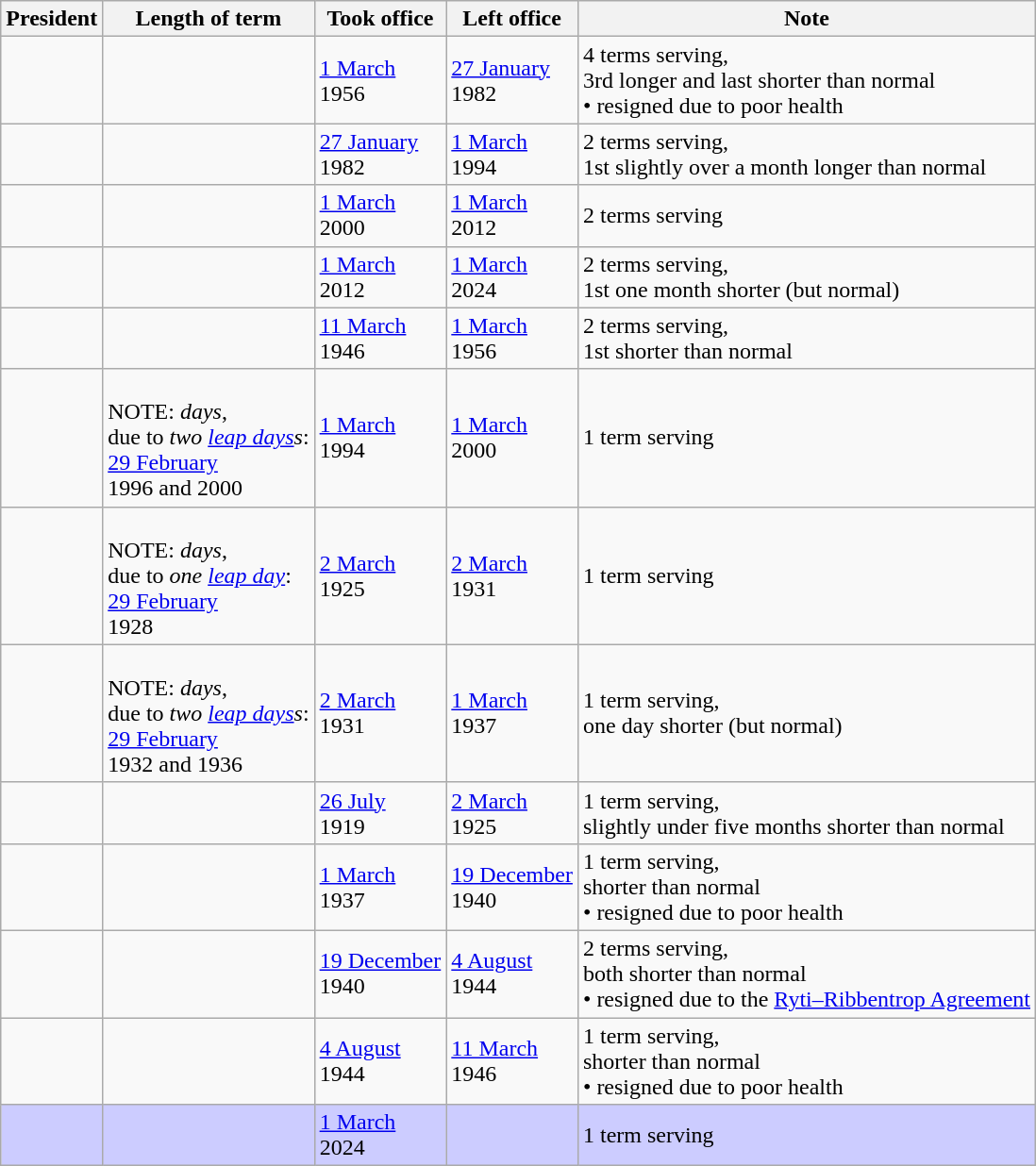<table class = "wikitable sortable">
<tr>
<th>President</th>
<th>Length of term</th>
<th>Took office</th>
<th>Left office</th>
<th>Note</th>
</tr>
<tr>
<td></td>
<td></td>
<td><a href='#'>1 March</a><br>1956</td>
<td><a href='#'>27 January</a><br>1982</td>
<td>4 terms serving,<br>3rd longer and last shorter than normal<br>• resigned due to poor health</td>
</tr>
<tr>
<td></td>
<td></td>
<td><a href='#'>27 January</a><br>1982</td>
<td><a href='#'>1 March</a><br>1994</td>
<td>2 terms serving,<br>1st slightly over a month longer than normal</td>
</tr>
<tr>
<td></td>
<td></td>
<td><a href='#'>1 March</a><br>2000</td>
<td><a href='#'>1 March</a><br>2012</td>
<td>2 terms serving</td>
</tr>
<tr>
<td></td>
<td></td>
<td><a href='#'>1 March</a><br>2012</td>
<td><a href='#'>1 March</a><br>2024</td>
<td>2 terms serving,<br>1st one month shorter (but normal)</td>
</tr>
<tr>
<td></td>
<td></td>
<td><a href='#'>11 March</a><br>1946</td>
<td><a href='#'>1 March</a><br>1956</td>
<td>2 terms serving,<br>1st shorter than normal</td>
</tr>
<tr>
<td></td>
<td><br>NOTE: <em> days</em>,<br>due to <em>two <a href='#'>leap days</a>s</em>:<br><a href='#'>29&nbsp;February</a><br>1996 and 2000</td>
<td><a href='#'>1 March</a><br>1994</td>
<td><a href='#'>1 March</a><br>2000</td>
<td>1 term serving</td>
</tr>
<tr>
<td></td>
<td><br>NOTE: <em> days</em>,<br>due to <em>one <a href='#'>leap day</a></em>:<br><a href='#'>29 February</a><br>1928</td>
<td><a href='#'>2 March</a><br>1925</td>
<td><a href='#'>2 March</a><br>1931</td>
<td>1 term serving</td>
</tr>
<tr>
<td></td>
<td><br>NOTE: <em> days</em>,<br>due to <em>two <a href='#'>leap days</a>s</em>:<br><a href='#'>29 February</a><br>1932 and 1936</td>
<td><a href='#'>2 March</a><br>1931</td>
<td><a href='#'>1 March</a><br>1937</td>
<td>1 term serving,<br>one day shorter (but normal)</td>
</tr>
<tr>
<td></td>
<td></td>
<td><a href='#'>26 July</a><br>1919</td>
<td><a href='#'>2 March</a><br>1925</td>
<td>1 term serving,<br>slightly under five months shorter than normal</td>
</tr>
<tr>
<td></td>
<td></td>
<td><a href='#'>1 March</a><br>1937</td>
<td><a href='#'>19 December</a><br>1940</td>
<td>1 term serving,<br>shorter than normal<br>• resigned due to poor health</td>
</tr>
<tr>
<td></td>
<td></td>
<td><a href='#'>19 December</a><br>1940</td>
<td><a href='#'>4 August</a><br>1944</td>
<td>2 terms serving,<br>both shorter than normal<br>• resigned due to the <a href='#'>Ryti–Ribbentrop Agreement</a></td>
</tr>
<tr>
<td></td>
<td></td>
<td><a href='#'>4 August</a><br>1944</td>
<td><a href='#'>11 March</a><br>1946</td>
<td>1 term serving,<br>shorter than normal<br>• resigned due to poor health</td>
</tr>
<tr bgcolor="ccccff">
<td></td>
<td></td>
<td><a href='#'>1 March</a><br>2024</td>
<td></td>
<td>1 term serving</td>
</tr>
</table>
